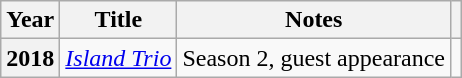<table class="wikitable sortable plainrowheaders">
<tr>
<th scope="col">Year</th>
<th scope="col">Title</th>
<th scope="col">Notes</th>
<th scope="col" class="unsortable"></th>
</tr>
<tr>
<th scope="row">2018</th>
<td><em><a href='#'>Island Trio</a></em></td>
<td>Season 2, guest appearance</td>
<td></td>
</tr>
</table>
